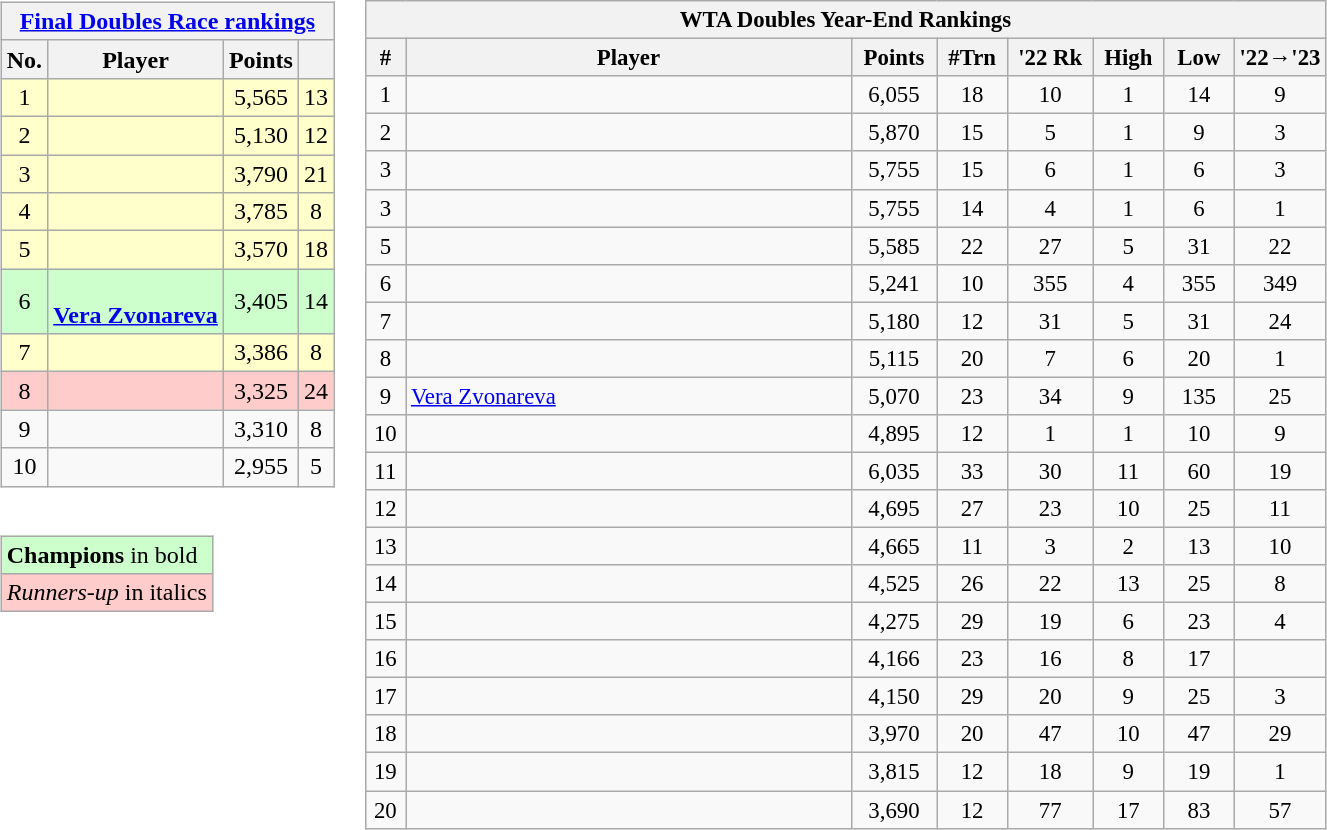<table>
<tr style="vertical-align:top">
<td><br><table class="wikitable nowrap" style="text-align:center; display:inline-table;">
<tr>
<th scope="col" colspan=4><a href='#'>Final Doubles Race rankings</a></th>
</tr>
<tr>
<th scope="col">No.</th>
<th scope="col">Player</th>
<th scope="col">Points</th>
<th scope="col"></th>
</tr>
<tr style="background:#ffffcc">
<td>1</td>
<td style="text-align:left"> <br> </td>
<td>5,565</td>
<td>13</td>
</tr>
<tr style="background:#ffffcc">
<td>2</td>
<td style="text-align:left"> <br> </td>
<td>5,130</td>
<td>12</td>
</tr>
<tr style="background:#ffffcc">
<td>3</td>
<td style="text-align:left;"> <br> </td>
<td>3,790</td>
<td>21</td>
</tr>
<tr style="background:#ffffcc">
<td>4</td>
<td style="text-align:left;"> <br> </td>
<td>3,785</td>
<td>8</td>
</tr>
<tr style="background:#ffffcc">
<td>5</td>
<td style="text-align:left"> <br> </td>
<td>3,570</td>
<td>18</td>
</tr>
<tr style="background:#cfc;">
<td>6</td>
<td style="text-align:left"> <br> <strong><a href='#'>Vera Zvonareva</a></strong></td>
<td>3,405</td>
<td>14</td>
</tr>
<tr style="background:#ffffcc">
<td>7</td>
<td style="text-align:left"> <br> </td>
<td>3,386</td>
<td>8</td>
</tr>
<tr style="background:#fcc;">
<td>8</td>
<td style="text-align:left"> <br> </td>
<td>3,325</td>
<td>24</td>
</tr>
<tr>
<td>9</td>
<td style="text-align:left"> <br> </td>
<td>3,310</td>
<td>8</td>
</tr>
<tr>
<td>10</td>
<td style="text-align:left"> <br> </td>
<td>2,955</td>
<td>5</td>
</tr>
</table>
<table class="wikitable">
<tr style="background:#cfc;">
<td><strong>Champions</strong> in bold</td>
</tr>
<tr style="background:#fcc;">
<td><em>Runners-up</em> in italics</td>
</tr>
</table>

</td>
<td><br><table class="wikitable" style="font-size:95%">
<tr>
<th colspan="10">WTA Doubles Year-End Rankings</th>
</tr>
<tr>
<th style="width:20px;">#</th>
<th style="width:290px;">Player</th>
<th style="width:50px;">Points</th>
<th width=40>#Trn</th>
<th width=50>'22 Rk</th>
<th width=40>High</th>
<th width=40>Low</th>
<th width=50>'22→'23</th>
</tr>
<tr style="text-align:center;">
<td>1</td>
<td style="text-align:left;"></td>
<td>6,055</td>
<td>18</td>
<td>10</td>
<td>1</td>
<td>14</td>
<td> 9</td>
</tr>
<tr style="text-align:center;">
<td>2</td>
<td style="text-align:left;"></td>
<td>5,870</td>
<td>15</td>
<td>5</td>
<td>1</td>
<td>9</td>
<td> 3</td>
</tr>
<tr style="text-align:center;">
<td>3</td>
<td style="text-align:left;"></td>
<td>5,755</td>
<td>15</td>
<td>6</td>
<td>1</td>
<td>6</td>
<td> 3</td>
</tr>
<tr style="text-align:center;">
<td>3</td>
<td style="text-align:left;"></td>
<td>5,755</td>
<td>14</td>
<td>4</td>
<td>1</td>
<td>6</td>
<td> 1</td>
</tr>
<tr style="text-align:center;">
<td>5</td>
<td style="text-align:left;"></td>
<td>5,585</td>
<td>22</td>
<td>27</td>
<td>5</td>
<td>31</td>
<td> 22</td>
</tr>
<tr style="text-align:center;">
<td>6</td>
<td style="text-align:left;"></td>
<td>5,241</td>
<td>10</td>
<td>355</td>
<td>4</td>
<td>355</td>
<td> 349</td>
</tr>
<tr style="text-align:center;">
<td>7</td>
<td style="text-align:left;"></td>
<td>5,180</td>
<td>12</td>
<td>31</td>
<td>5</td>
<td>31</td>
<td> 24</td>
</tr>
<tr style="text-align:center;">
<td>8</td>
<td style="text-align:left;"></td>
<td>5,115</td>
<td>20</td>
<td>7</td>
<td>6</td>
<td>20</td>
<td> 1</td>
</tr>
<tr style="text-align:center;">
<td>9</td>
<td style="text-align:left;"><a href='#'>Vera Zvonareva</a></td>
<td>5,070</td>
<td>23</td>
<td>34</td>
<td>9</td>
<td>135</td>
<td> 25</td>
</tr>
<tr style="text-align:center;">
<td>10</td>
<td style="text-align:left;"></td>
<td>4,895</td>
<td>12</td>
<td>1</td>
<td>1</td>
<td>10</td>
<td> 9</td>
</tr>
<tr style="text-align:center;">
<td>11</td>
<td style="text-align:left;"></td>
<td>6,035</td>
<td>33</td>
<td>30</td>
<td>11</td>
<td>60</td>
<td> 19</td>
</tr>
<tr style="text-align:center;">
<td>12</td>
<td style="text-align:left;"></td>
<td>4,695</td>
<td>27</td>
<td>23</td>
<td>10</td>
<td>25</td>
<td> 11</td>
</tr>
<tr style="text-align:center;">
<td>13</td>
<td style="text-align:left;"></td>
<td>4,665</td>
<td>11</td>
<td>3</td>
<td>2</td>
<td>13</td>
<td> 10</td>
</tr>
<tr style="text-align:center;">
<td>14</td>
<td style="text-align:left;"></td>
<td>4,525</td>
<td>26</td>
<td>22</td>
<td>13</td>
<td>25</td>
<td> 8</td>
</tr>
<tr style="text-align:center;">
<td>15</td>
<td style="text-align:left;"></td>
<td>4,275</td>
<td>29</td>
<td>19</td>
<td>6</td>
<td>23</td>
<td> 4</td>
</tr>
<tr style="text-align:center;">
<td>16</td>
<td style="text-align:left;"></td>
<td>4,166</td>
<td>23</td>
<td>16</td>
<td>8</td>
<td>17</td>
<td></td>
</tr>
<tr style="text-align:center;">
<td>17</td>
<td style="text-align:left;"></td>
<td>4,150</td>
<td>29</td>
<td>20</td>
<td>9</td>
<td>25</td>
<td> 3</td>
</tr>
<tr style="text-align:center;">
<td>18</td>
<td style="text-align:left;"></td>
<td>3,970</td>
<td>20</td>
<td>47</td>
<td>10</td>
<td>47</td>
<td> 29</td>
</tr>
<tr style="text-align:center;"|>
<td>19</td>
<td style="text-align:left;"></td>
<td>3,815</td>
<td>12</td>
<td>18</td>
<td>9</td>
<td>19</td>
<td> 1</td>
</tr>
<tr style="text-align:center;">
<td>20</td>
<td style="text-align:left;"></td>
<td>3,690</td>
<td>12</td>
<td>77</td>
<td>17</td>
<td>83</td>
<td> 57</td>
</tr>
</table>
</td>
</tr>
</table>
